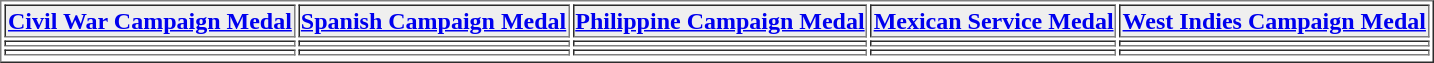<table align="center" border="1"  cellpadding="1">
<tr>
<th style="background:#efefef;"><a href='#'>Civil War Campaign Medal</a></th>
<th style="background:#efefef;"><a href='#'>Spanish Campaign Medal</a></th>
<th style="background:#efefef;"><a href='#'>Philippine Campaign Medal</a></th>
<th style="background:#efefef;"><a href='#'>Mexican Service Medal</a></th>
<th style="background:#efefef;"><a href='#'>West Indies Campaign Medal</a></th>
</tr>
<tr>
<td></td>
<td></td>
<td></td>
<td></td>
<td></td>
</tr>
<tr>
<td></td>
<td></td>
<td></td>
<td></td>
<td></td>
</tr>
<tr>
</tr>
</table>
